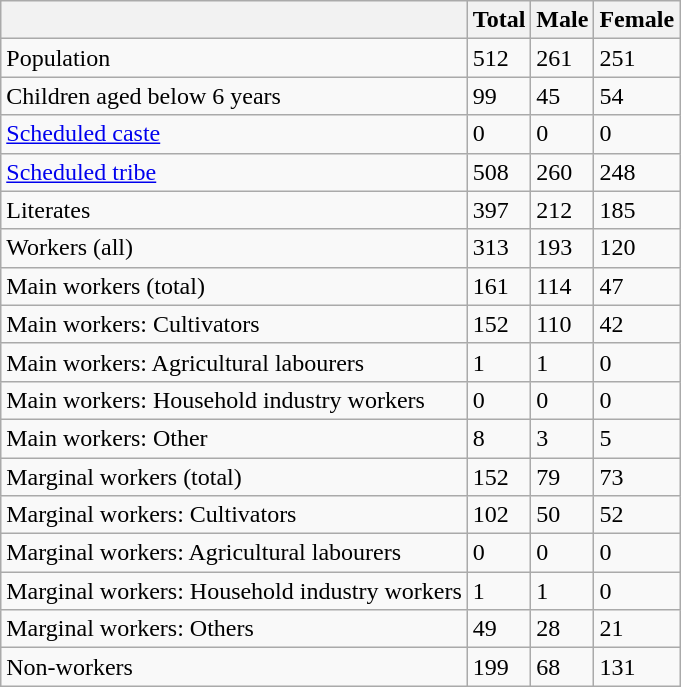<table class="wikitable sortable">
<tr>
<th></th>
<th>Total</th>
<th>Male</th>
<th>Female</th>
</tr>
<tr>
<td>Population</td>
<td>512</td>
<td>261</td>
<td>251</td>
</tr>
<tr>
<td>Children aged below 6 years</td>
<td>99</td>
<td>45</td>
<td>54</td>
</tr>
<tr>
<td><a href='#'>Scheduled caste</a></td>
<td>0</td>
<td>0</td>
<td>0</td>
</tr>
<tr>
<td><a href='#'>Scheduled tribe</a></td>
<td>508</td>
<td>260</td>
<td>248</td>
</tr>
<tr>
<td>Literates</td>
<td>397</td>
<td>212</td>
<td>185</td>
</tr>
<tr>
<td>Workers (all)</td>
<td>313</td>
<td>193</td>
<td>120</td>
</tr>
<tr>
<td>Main workers (total)</td>
<td>161</td>
<td>114</td>
<td>47</td>
</tr>
<tr>
<td>Main workers: Cultivators</td>
<td>152</td>
<td>110</td>
<td>42</td>
</tr>
<tr>
<td>Main workers: Agricultural labourers</td>
<td>1</td>
<td>1</td>
<td>0</td>
</tr>
<tr>
<td>Main workers: Household industry workers</td>
<td>0</td>
<td>0</td>
<td>0</td>
</tr>
<tr>
<td>Main workers: Other</td>
<td>8</td>
<td>3</td>
<td>5</td>
</tr>
<tr>
<td>Marginal workers (total)</td>
<td>152</td>
<td>79</td>
<td>73</td>
</tr>
<tr>
<td>Marginal workers: Cultivators</td>
<td>102</td>
<td>50</td>
<td>52</td>
</tr>
<tr>
<td>Marginal workers: Agricultural labourers</td>
<td>0</td>
<td>0</td>
<td>0</td>
</tr>
<tr>
<td>Marginal workers: Household industry workers</td>
<td>1</td>
<td>1</td>
<td>0</td>
</tr>
<tr>
<td>Marginal workers: Others</td>
<td>49</td>
<td>28</td>
<td>21</td>
</tr>
<tr>
<td>Non-workers</td>
<td>199</td>
<td>68</td>
<td>131</td>
</tr>
</table>
